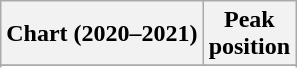<table class="wikitable sortable plainrowheaders" style="text-align:center">
<tr>
<th scope="col">Chart (2020–2021)</th>
<th scope="col">Peak<br>position</th>
</tr>
<tr>
</tr>
<tr>
</tr>
<tr>
</tr>
<tr>
</tr>
<tr>
</tr>
</table>
